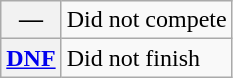<table class="wikitable">
<tr>
<th scope="row">—</th>
<td>Did not compete</td>
</tr>
<tr>
<th scope="row"><a href='#'>DNF</a></th>
<td>Did not finish</td>
</tr>
</table>
